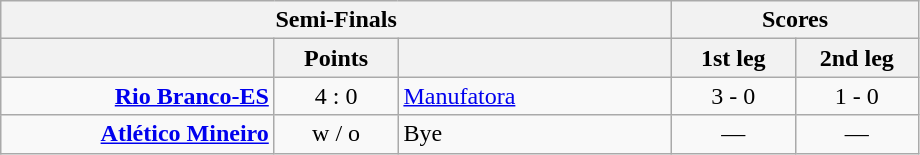<table class="wikitable" style="text-align:center;">
<tr>
<th colspan=3>Semi-Finals</th>
<th colspan=3>Scores</th>
</tr>
<tr>
<th width="175"></th>
<th width="75">Points</th>
<th width="175"></th>
<th width="75">1st leg</th>
<th width="75">2nd leg</th>
</tr>
<tr>
<td align=right><strong><a href='#'>Rio Branco-ES</a></strong></td>
<td>4 : 0</td>
<td align=left><a href='#'>Manufatora</a></td>
<td>3 - 0</td>
<td>1 - 0</td>
</tr>
<tr>
<td align=right><strong><a href='#'>Atlético Mineiro</a></strong></td>
<td>w / o</td>
<td align=left>Bye</td>
<td>—</td>
<td>—</td>
</tr>
</table>
